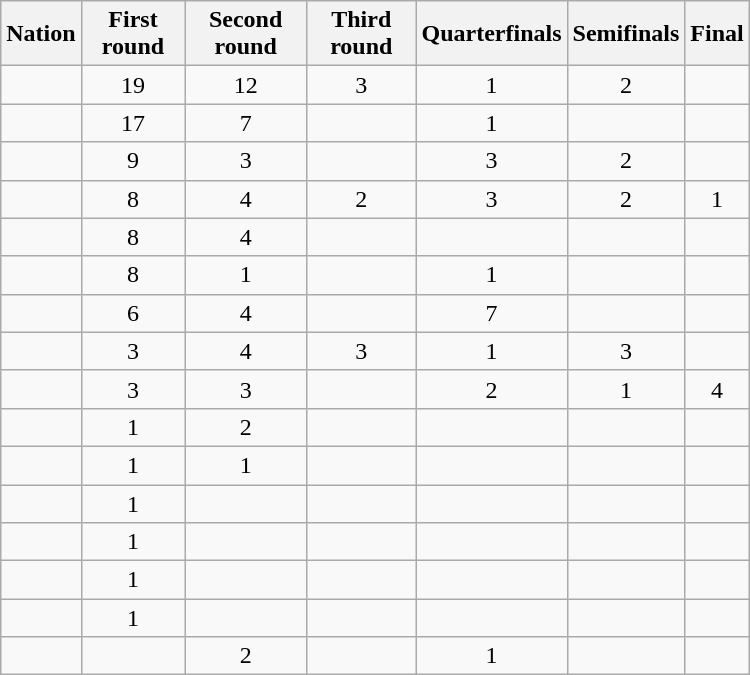<table class="wikitable sortable" style="text-align: center; width:500px ">
<tr>
<th>Nation</th>
<th>First round</th>
<th>Second round</th>
<th>Third round</th>
<th>Quarterfinals</th>
<th>Semifinals</th>
<th>Final</th>
</tr>
<tr>
<td></td>
<td>19</td>
<td>12</td>
<td>3</td>
<td>1</td>
<td>2</td>
<td></td>
</tr>
<tr>
<td></td>
<td>17</td>
<td>7</td>
<td></td>
<td>1</td>
<td></td>
<td></td>
</tr>
<tr>
<td></td>
<td>9</td>
<td>3</td>
<td></td>
<td>3</td>
<td>2</td>
<td></td>
</tr>
<tr>
<td></td>
<td>8</td>
<td>4</td>
<td>2</td>
<td>3</td>
<td>2</td>
<td>1</td>
</tr>
<tr>
<td></td>
<td>8</td>
<td>4</td>
<td></td>
<td></td>
<td></td>
<td></td>
</tr>
<tr>
<td></td>
<td>8</td>
<td>1</td>
<td></td>
<td>1</td>
<td></td>
<td></td>
</tr>
<tr>
<td></td>
<td>6</td>
<td>4</td>
<td></td>
<td>7</td>
<td></td>
<td></td>
</tr>
<tr>
<td></td>
<td>3</td>
<td>4</td>
<td>3</td>
<td>1</td>
<td>3</td>
<td></td>
</tr>
<tr>
<td></td>
<td>3</td>
<td>3</td>
<td></td>
<td>2</td>
<td>1</td>
<td>4</td>
</tr>
<tr>
<td></td>
<td>1</td>
<td>2</td>
<td></td>
<td></td>
<td></td>
<td></td>
</tr>
<tr>
<td></td>
<td>1</td>
<td>1</td>
<td></td>
<td></td>
<td></td>
<td></td>
</tr>
<tr>
<td></td>
<td>1</td>
<td></td>
<td></td>
<td></td>
<td></td>
<td></td>
</tr>
<tr>
<td></td>
<td>1</td>
<td></td>
<td></td>
<td></td>
<td></td>
<td></td>
</tr>
<tr>
<td></td>
<td>1</td>
<td></td>
<td></td>
<td></td>
<td></td>
<td></td>
</tr>
<tr>
<td></td>
<td>1</td>
<td></td>
<td></td>
<td></td>
<td></td>
<td></td>
</tr>
<tr>
<td></td>
<td></td>
<td>2</td>
<td></td>
<td>1</td>
<td></td>
<td></td>
</tr>
</table>
